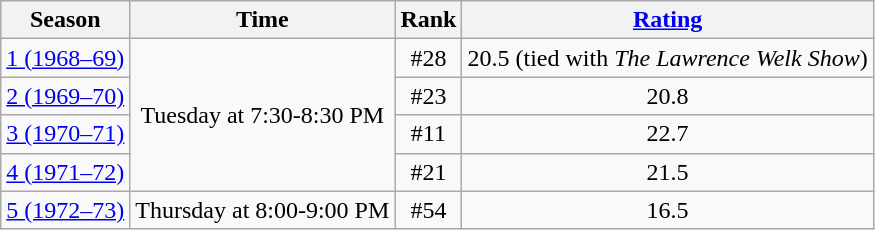<table class="wikitable" style=text-align:center>
<tr>
<th>Season</th>
<th>Time</th>
<th>Rank</th>
<th><a href='#'>Rating</a></th>
</tr>
<tr>
<td><a href='#'>1 (1968–69)</a></td>
<td rowspan="4">Tuesday at 7:30-8:30 PM</td>
<td>#28</td>
<td>20.5 (tied with <em>The Lawrence Welk Show</em>)</td>
</tr>
<tr>
<td><a href='#'>2 (1969–70)</a></td>
<td>#23</td>
<td>20.8</td>
</tr>
<tr>
<td><a href='#'>3 (1970–71)</a></td>
<td>#11</td>
<td>22.7</td>
</tr>
<tr>
<td><a href='#'>4 (1971–72)</a></td>
<td>#21</td>
<td>21.5</td>
</tr>
<tr>
<td><a href='#'>5 (1972–73)</a></td>
<td>Thursday at 8:00-9:00 PM</td>
<td>#54</td>
<td>16.5</td>
</tr>
</table>
